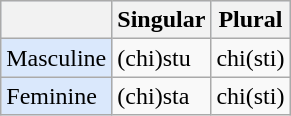<table class="wikitable">
<tr style="font-style:normal; font-weight:normal; background-color:#dae8fc;">
<th></th>
<th style="font-family:serif !important;">Singular</th>
<th>Plural</th>
</tr>
<tr>
<td style="background-color:#dae8fc; font-style:normal; font-weight:normal;">Masculine</td>
<td>(chi)stu</td>
<td>chi(sti)</td>
</tr>
<tr>
<td style="background-color:#dae8fc; font-style:normal; font-weight:normal;">Feminine</td>
<td>(chi)sta</td>
<td>chi(sti)</td>
</tr>
</table>
